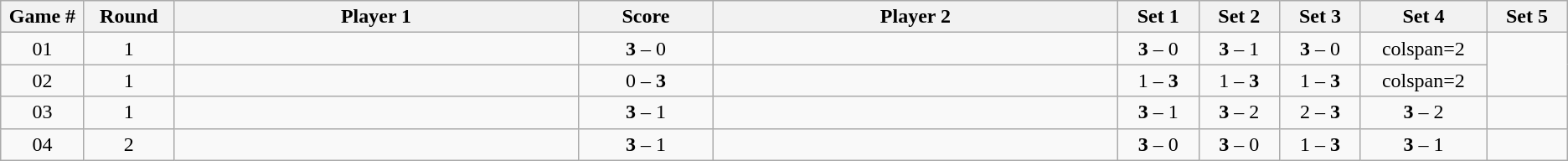<table class="wikitable">
<tr>
<th width="2%">Game #</th>
<th width="2%">Round</th>
<th width="15%">Player 1</th>
<th width="5%">Score</th>
<th width="15%">Player 2</th>
<th width="3%">Set 1</th>
<th width="3%">Set 2</th>
<th width="3%">Set 3</th>
<th width="3%">Set 4</th>
<th width="3%">Set 5</th>
</tr>
<tr style=text-align:center;">
<td>01</td>
<td>1</td>
<td></td>
<td><strong>3</strong> – 0</td>
<td></td>
<td><strong>3</strong> – 0</td>
<td><strong>3</strong> – 1</td>
<td><strong>3</strong> – 0</td>
<td>colspan=2</td>
</tr>
<tr style=text-align:center;">
<td>02</td>
<td>1</td>
<td></td>
<td>0 – <strong>3</strong></td>
<td><strong></strong></td>
<td>1 – <strong>3</strong></td>
<td>1 – <strong>3</strong></td>
<td>1 – <strong>3</strong></td>
<td>colspan=2</td>
</tr>
<tr style=text-align:center;">
<td>03</td>
<td>1</td>
<td></td>
<td><strong>3</strong> – 1</td>
<td></td>
<td><strong>3</strong> – 1</td>
<td><strong>3</strong> – 2</td>
<td>2 – <strong>3</strong></td>
<td><strong>3</strong> – 2</td>
<td></td>
</tr>
<tr style=text-align:center;">
<td>04</td>
<td>2</td>
<td></td>
<td><strong>3</strong> – 1</td>
<td></td>
<td><strong>3</strong> – 0</td>
<td><strong>3</strong> – 0</td>
<td>1 – <strong>3</strong></td>
<td><strong>3</strong> – 1</td>
<td></td>
</tr>
</table>
